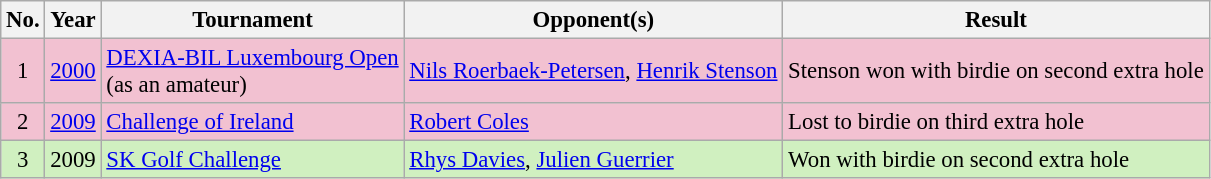<table class="wikitable" style="font-size:95%;">
<tr>
<th>No.</th>
<th>Year</th>
<th>Tournament</th>
<th>Opponent(s)</th>
<th>Result</th>
</tr>
<tr style="background:#F2C1D1;">
<td align=center>1</td>
<td><a href='#'>2000</a></td>
<td><a href='#'>DEXIA-BIL Luxembourg Open</a><br>(as an amateur)</td>
<td> <a href='#'>Nils Roerbaek-Petersen</a>,  <a href='#'>Henrik Stenson</a></td>
<td>Stenson won with birdie on second extra hole</td>
</tr>
<tr style="background:#F2C1D1;">
<td align=center>2</td>
<td><a href='#'>2009</a></td>
<td><a href='#'>Challenge of Ireland</a></td>
<td> <a href='#'>Robert Coles</a></td>
<td>Lost to birdie on third extra hole</td>
</tr>
<tr style="background:#D0F0C0;">
<td align=center>3</td>
<td>2009</td>
<td><a href='#'>SK Golf Challenge</a></td>
<td> <a href='#'>Rhys Davies</a>,  <a href='#'>Julien Guerrier</a></td>
<td>Won with birdie on second extra hole</td>
</tr>
</table>
